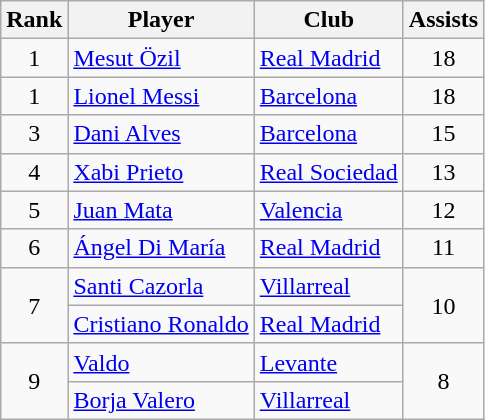<table class="wikitable">
<tr>
<th>Rank</th>
<th>Player</th>
<th>Club</th>
<th>Assists</th>
</tr>
<tr>
<td align=center>1</td>
<td> <a href='#'>Mesut Özil</a></td>
<td><a href='#'>Real Madrid</a></td>
<td align=center>18</td>
</tr>
<tr>
<td align=center>1</td>
<td> <a href='#'>Lionel Messi</a></td>
<td><a href='#'>Barcelona</a></td>
<td align=center>18</td>
</tr>
<tr>
<td align=center>3</td>
<td> <a href='#'>Dani Alves</a></td>
<td><a href='#'>Barcelona</a></td>
<td align=center>15</td>
</tr>
<tr>
<td align=center>4</td>
<td> <a href='#'>Xabi Prieto</a></td>
<td><a href='#'>Real Sociedad</a></td>
<td align=center>13</td>
</tr>
<tr>
<td align=center>5</td>
<td> <a href='#'>Juan Mata</a></td>
<td><a href='#'>Valencia</a></td>
<td align=center>12</td>
</tr>
<tr>
<td align=center>6</td>
<td> <a href='#'>Ángel Di María</a></td>
<td><a href='#'>Real Madrid</a></td>
<td align=center>11</td>
</tr>
<tr>
<td rowspan=2 align=center>7</td>
<td> <a href='#'>Santi Cazorla</a></td>
<td><a href='#'>Villarreal</a></td>
<td rowspan=2 align=center>10</td>
</tr>
<tr>
<td> <a href='#'>Cristiano Ronaldo</a></td>
<td><a href='#'>Real Madrid</a></td>
</tr>
<tr>
<td rowspan=2 align=center>9</td>
<td> <a href='#'>Valdo</a></td>
<td><a href='#'>Levante</a></td>
<td rowspan=2 align=center>8</td>
</tr>
<tr>
<td> <a href='#'>Borja Valero</a></td>
<td><a href='#'>Villarreal</a></td>
</tr>
</table>
